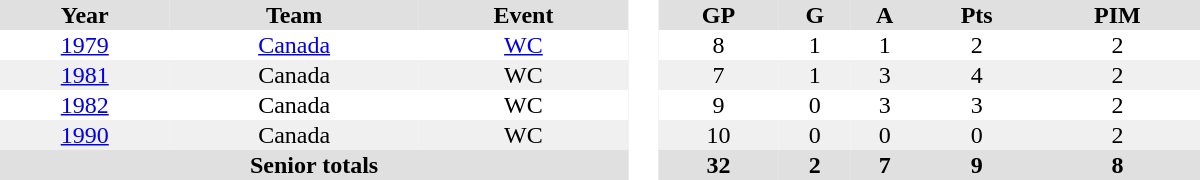<table border="0" cellpadding="1" cellspacing="0" style="text-align:center; width:50em">
<tr ALIGN="center" bgcolor="#e0e0e0">
<th>Year</th>
<th>Team</th>
<th>Event</th>
<th rowspan="99" bgcolor="#ffffff"> </th>
<th>GP</th>
<th>G</th>
<th>A</th>
<th>Pts</th>
<th>PIM</th>
</tr>
<tr>
<td><a href='#'>1979</a></td>
<td><a href='#'>Canada</a></td>
<td><a href='#'>WC</a></td>
<td>8</td>
<td>1</td>
<td>1</td>
<td>2</td>
<td>2</td>
</tr>
<tr bgcolor="#f0f0f0">
<td><a href='#'>1981</a></td>
<td>Canada</td>
<td>WC</td>
<td>7</td>
<td>1</td>
<td>3</td>
<td>4</td>
<td>2</td>
</tr>
<tr>
<td><a href='#'>1982</a></td>
<td>Canada</td>
<td>WC</td>
<td>9</td>
<td>0</td>
<td>3</td>
<td>3</td>
<td>2</td>
</tr>
<tr bgcolor="#f0f0f0">
<td><a href='#'>1990</a></td>
<td>Canada</td>
<td>WC</td>
<td>10</td>
<td>0</td>
<td>0</td>
<td>0</td>
<td>2</td>
</tr>
<tr bgcolor="#e0e0e0">
<th colspan=3>Senior totals</th>
<th>32</th>
<th>2</th>
<th>7</th>
<th>9</th>
<th>8</th>
</tr>
</table>
